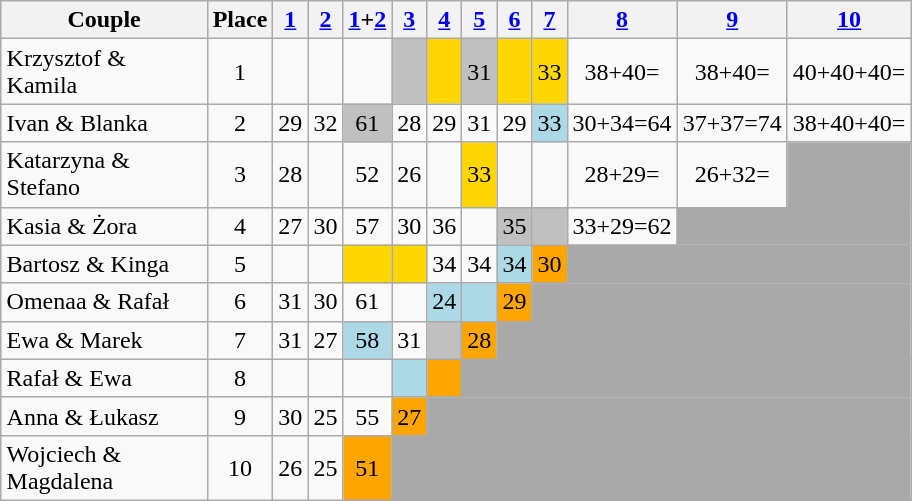<table class="wikitable sortable" style="margin:auto;text-align:center;">
<tr>
<th width="130">Couple</th>
<th>Place</th>
<th><a href='#'>1</a></th>
<th><a href='#'>2</a></th>
<th><a href='#'>1</a>+<a href='#'>2</a></th>
<th><a href='#'>3</a></th>
<th><a href='#'>4</a></th>
<th><a href='#'>5</a></th>
<th><a href='#'>6</a></th>
<th><a href='#'>7</a></th>
<th><a href='#'>8</a></th>
<th><a href='#'>9</a></th>
<th><a href='#'>10</a></th>
</tr>
<tr>
<td style="text-align:left;">Krzysztof & Kamila</td>
<td>1</td>
<td></td>
<td></td>
<td></td>
<td bgcolor="silver"></td>
<td bgcolor="gold"></td>
<td bgcolor="silver">31</td>
<td bgcolor="gold"></td>
<td bgcolor="gold">33</td>
<td>38+40=</td>
<td>38+40=</td>
<td>40+40+40=</td>
</tr>
<tr>
<td style="text-align:left;">Ivan & Blanka</td>
<td>2</td>
<td>29</td>
<td>32</td>
<td bgcolor="silver">61</td>
<td>28</td>
<td>29</td>
<td>31</td>
<td>29</td>
<td style="background:lightblue">33</td>
<td>30+34=64</td>
<td>37+37=74</td>
<td>38+40+40=</td>
</tr>
<tr>
<td style="text-align:left;">Katarzyna & Stefano</td>
<td>3</td>
<td>28</td>
<td></td>
<td>52</td>
<td>26</td>
<td></td>
<td bgcolor="gold">33</td>
<td></td>
<td></td>
<td>28+29=</td>
<td>26+32=</td>
<td style="background:darkgray" colspan="1"></td>
</tr>
<tr>
<td style="text-align:left;">Kasia & Żora</td>
<td>4</td>
<td>27</td>
<td>30</td>
<td>57</td>
<td>30</td>
<td>36</td>
<td></td>
<td bgcolor="silver">35</td>
<td bgcolor="silver"></td>
<td>33+29=62</td>
<td style="background:darkgray" colspan=3></td>
</tr>
<tr>
<td style="text-align:left;">Bartosz & Kinga</td>
<td>5</td>
<td></td>
<td></td>
<td bgcolor="gold"></td>
<td bgcolor="gold"></td>
<td>34</td>
<td>34</td>
<td style="background:lightblue">34</td>
<td style="background:orange;">30</td>
<td style="background:darkgray" colspan=4></td>
</tr>
<tr>
<td style="text-align:left;">Omenaa & Rafał</td>
<td>6</td>
<td>31</td>
<td>30</td>
<td>61</td>
<td></td>
<td style="background:lightblue">24</td>
<td style="background:lightblue"></td>
<td style="background:orange;">29</td>
<td style="background:darkgray" colspan=5></td>
</tr>
<tr>
<td style="text-align:left;">Ewa & Marek</td>
<td>7</td>
<td>31</td>
<td>27</td>
<td style="background:lightblue">58</td>
<td>31</td>
<td bgcolor="silver"></td>
<td style="background:orange;">28</td>
<td style="background:darkgray" colspan="6"></td>
</tr>
<tr>
<td style="text-align:left;">Rafał & Ewa</td>
<td>8</td>
<td></td>
<td></td>
<td></td>
<td style="background:lightblue"></td>
<td style="background:orange;"></td>
<td style="background:darkgray" colspan="6"></td>
</tr>
<tr>
<td style="text-align:left;">Anna & Łukasz</td>
<td>9</td>
<td>30</td>
<td>25</td>
<td>55</td>
<td style="background:orange;">27</td>
<td style="background:darkgray" colspan="7"></td>
</tr>
<tr>
<td style="text-align:left;">Wojciech & Magdalena</td>
<td>10</td>
<td>26</td>
<td>25</td>
<td style="background:orange;">51</td>
<td style="background:darkgray" colspan="8"></td>
</tr>
</table>
